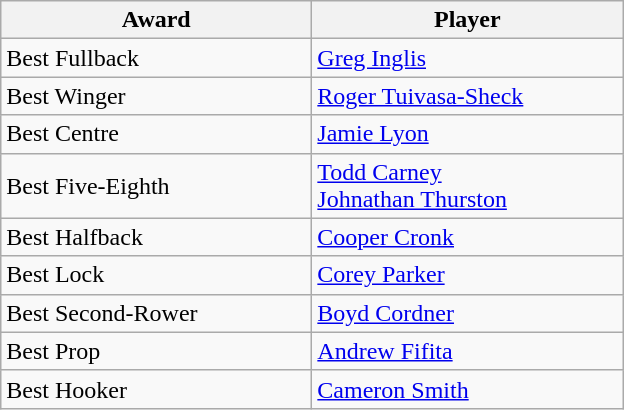<table class="wikitable">
<tr>
<th width=200>Award</th>
<th width=200 abbr="Player">Player</th>
</tr>
<tr>
<td>Best Fullback</td>
<td> <a href='#'>Greg Inglis</a></td>
</tr>
<tr>
<td>Best Winger</td>
<td> <a href='#'>Roger Tuivasa-Sheck</a></td>
</tr>
<tr>
<td>Best Centre</td>
<td> <a href='#'>Jamie Lyon</a></td>
</tr>
<tr>
<td>Best Five-Eighth</td>
<td> <a href='#'>Todd Carney</a> <br>  <a href='#'>Johnathan Thurston</a></td>
</tr>
<tr>
<td>Best Halfback</td>
<td> <a href='#'>Cooper Cronk</a></td>
</tr>
<tr>
<td>Best Lock</td>
<td> <a href='#'>Corey Parker</a></td>
</tr>
<tr>
<td>Best Second-Rower</td>
<td> <a href='#'>Boyd Cordner</a></td>
</tr>
<tr>
<td>Best Prop</td>
<td> <a href='#'>Andrew Fifita</a></td>
</tr>
<tr>
<td>Best Hooker</td>
<td> <a href='#'>Cameron Smith</a></td>
</tr>
</table>
